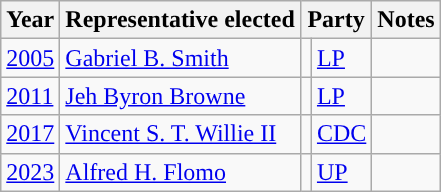<table class="wikitable">
<tr>
<th>Year</th>
<th>Representative elected</th>
<th colspan=2>Party</th>
<th>Notes</th>
</tr>
<tr>
<td><a href='#'>2005</a></td>
<td><a href='#'>Gabriel B. Smith</a></td>
<td></td>
<td><a href='#'>LP</a></td>
<td></td>
</tr>
<tr>
<td><a href='#'>2011</a></td>
<td><a href='#'>Jeh Byron Browne</a></td>
<td></td>
<td><a href='#'>LP</a></td>
<td></td>
</tr>
<tr>
<td><a href='#'>2017</a></td>
<td><a href='#'>Vincent S. T. Willie II</a></td>
<td></td>
<td><a href='#'>CDC</a></td>
<td></td>
</tr>
<tr>
<td><a href='#'>2023</a></td>
<td><a href='#'>Alfred H. Flomo</a></td>
<td></td>
<td><a href='#'>UP</a></td>
<td></td>
</tr>
</table>
